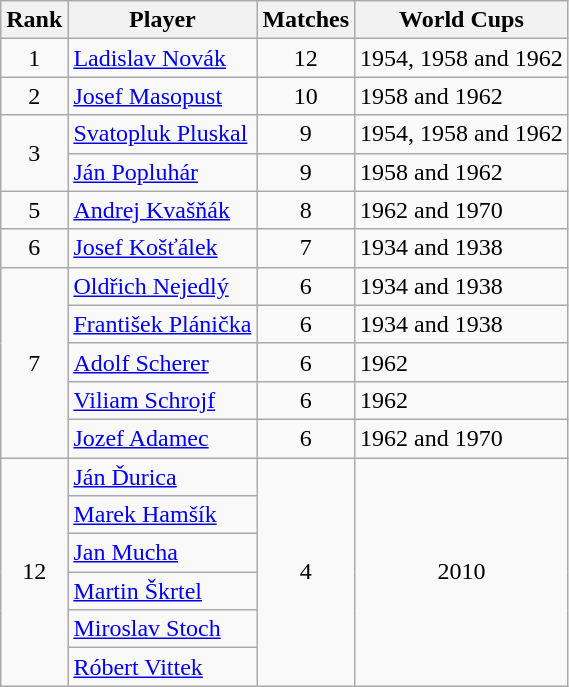<table class="wikitable" style="text-align: left;">
<tr>
<th>Rank</th>
<th>Player</th>
<th>Matches</th>
<th>World Cups</th>
</tr>
<tr>
<td align=center>1</td>
<td><a href='#'>Ladislav Novák</a></td>
<td align=center>12</td>
<td>1954, 1958 and 1962</td>
</tr>
<tr>
<td align=center>2</td>
<td><a href='#'>Josef Masopust</a></td>
<td align=center>10</td>
<td>1958 and 1962</td>
</tr>
<tr>
<td rowspan=2 align=center>3</td>
<td><a href='#'>Svatopluk Pluskal</a></td>
<td align=center>9</td>
<td>1954, 1958 and 1962</td>
</tr>
<tr>
<td><a href='#'>Ján Popluhár</a></td>
<td align=center>9</td>
<td>1958 and 1962</td>
</tr>
<tr>
<td align=center>5</td>
<td><a href='#'>Andrej Kvašňák</a></td>
<td align=center>8</td>
<td>1962 and 1970</td>
</tr>
<tr>
<td align=center>6</td>
<td><a href='#'>Josef Košťálek</a></td>
<td align=center>7</td>
<td>1934 and 1938</td>
</tr>
<tr>
<td rowspan=5 align=center>7</td>
<td><a href='#'>Oldřich Nejedlý</a></td>
<td align=center>6</td>
<td>1934 and 1938</td>
</tr>
<tr>
<td><a href='#'>František Plánička</a></td>
<td align=center>6</td>
<td>1934 and 1938</td>
</tr>
<tr>
<td><a href='#'>Adolf Scherer</a></td>
<td align=center>6</td>
<td>1962</td>
</tr>
<tr>
<td><a href='#'>Viliam Schrojf</a></td>
<td align=center>6</td>
<td>1962</td>
</tr>
<tr>
<td><a href='#'>Jozef Adamec</a></td>
<td align=center>6</td>
<td>1962 and 1970</td>
</tr>
<tr>
<td rowspan=6 align=center>12</td>
<td><a href='#'>Ján Ďurica</a></td>
<td rowspan=6 align=center>4</td>
<td rowspan=6 align=center>2010</td>
</tr>
<tr>
<td><a href='#'>Marek Hamšík</a></td>
</tr>
<tr>
<td><a href='#'>Jan Mucha</a></td>
</tr>
<tr>
<td><a href='#'>Martin Škrtel</a></td>
</tr>
<tr>
<td><a href='#'>Miroslav Stoch</a></td>
</tr>
<tr>
<td><a href='#'>Róbert Vittek</a></td>
</tr>
</table>
